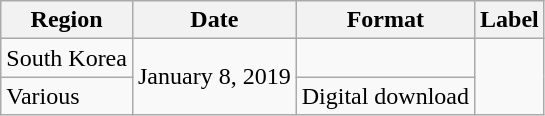<table class="wikitable">
<tr>
<th>Region</th>
<th>Date</th>
<th>Format</th>
<th>Label</th>
</tr>
<tr>
<td>South Korea</td>
<td rowspan="2">January 8, 2019</td>
<td></td>
<td rowspan="2"></td>
</tr>
<tr>
<td>Various</td>
<td>Digital download</td>
</tr>
</table>
